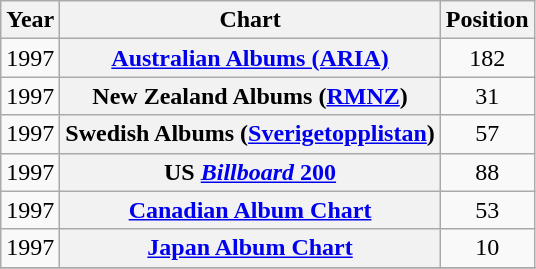<table class="wikitable sortable plainrowheaders" style="text-align:center">
<tr>
<th>Year</th>
<th>Chart</th>
<th>Position</th>
</tr>
<tr>
<td>1997</td>
<th scope="row"><a href='#'>Australian Albums (ARIA)</a></th>
<td>182</td>
</tr>
<tr>
<td>1997</td>
<th scope="row">New Zealand Albums (<a href='#'>RMNZ</a>)</th>
<td>31</td>
</tr>
<tr>
<td>1997</td>
<th scope="row">Swedish Albums (<a href='#'>Sverigetopplistan</a>)</th>
<td>57</td>
</tr>
<tr>
<td>1997</td>
<th scope="row">US <a href='#'><em>Billboard</em> 200</a></th>
<td>88</td>
</tr>
<tr>
<td>1997</td>
<th scope="row"><a href='#'>Canadian Album Chart</a></th>
<td>53</td>
</tr>
<tr>
<td>1997</td>
<th scope="row"><a href='#'>Japan Album Chart</a></th>
<td>10</td>
</tr>
<tr>
</tr>
</table>
